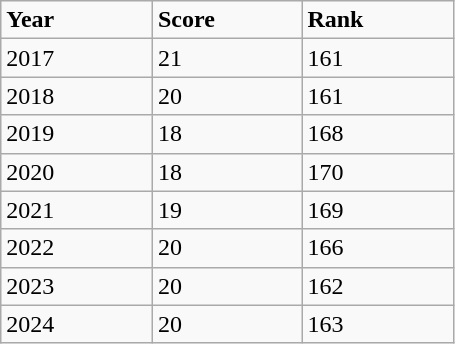<table class="wikitable">
<tr style="font-weight:bold"  valign="top">
<td width="93.75" Height="11.25">Year</td>
<td width="92.25">Score</td>
<td width="93.75">Rank</td>
</tr>
<tr valign="top">
<td Height="11.25">2017</td>
<td>21</td>
<td>161</td>
</tr>
<tr valign="top">
<td Height="11.25">2018</td>
<td>20</td>
<td>161</td>
</tr>
<tr valign="top">
<td Height="11.25">2019</td>
<td>18</td>
<td>168</td>
</tr>
<tr valign="top">
<td Height="11.25">2020</td>
<td>18</td>
<td>170</td>
</tr>
<tr valign="top">
<td Height="11.25">2021</td>
<td>19</td>
<td>169</td>
</tr>
<tr valign="top">
<td Height="11.25">2022</td>
<td>20</td>
<td>166</td>
</tr>
<tr valign="top">
<td Height="11.25">2023</td>
<td>20</td>
<td>162</td>
</tr>
<tr valign="top">
<td Height="11.25">2024</td>
<td>20</td>
<td>163</td>
</tr>
</table>
